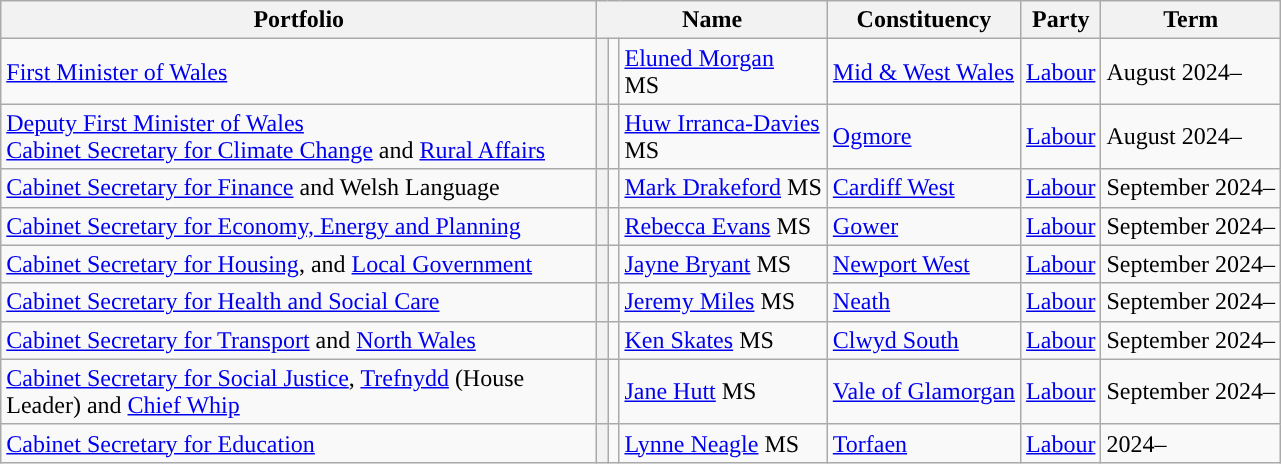<table class="wikitable">
<tr>
<th style="width: 390px">Portfolio</th>
<th colspan="3">Name</th>
<th>Constituency</th>
<th>Party</th>
<th>Term</th>
</tr>
<tr>
<td><a href='#'>First Minister of Wales</a></td>
<th style="background-color: "></th>
<td></td>
<td><a href='#'>Eluned Morgan</a><br>MS</td>
<td><a href='#'>Mid & West Wales</a></td>
<td><a href='#'>Labour</a></td>
<td>August 2024–</td>
</tr>
<tr>
<td><a href='#'>Deputy First Minister of Wales</a><br><a href='#'>Cabinet Secretary for Climate Change</a> and <a href='#'>Rural Affairs</a></td>
<th style="background-color: "></th>
<td></td>
<td><a href='#'>Huw Irranca-Davies</a><br>MS</td>
<td><a href='#'>Ogmore</a></td>
<td><a href='#'>Labour</a></td>
<td>August 2024–</td>
</tr>
<tr>
<td><a href='#'>Cabinet Secretary for Finance</a> and Welsh Language</td>
<th style="background-color: "></th>
<td></td>
<td><a href='#'>Mark Drakeford</a> MS</td>
<td><a href='#'>Cardiff West</a></td>
<td><a href='#'>Labour</a></td>
<td>September 2024–</td>
</tr>
<tr>
<td><a href='#'>Cabinet Secretary for Economy, Energy and Planning</a></td>
<th style="background-color: "></th>
<td></td>
<td><a href='#'>Rebecca Evans</a> MS</td>
<td><a href='#'>Gower</a></td>
<td><a href='#'>Labour</a></td>
<td>September 2024–</td>
</tr>
<tr>
<td><a href='#'>Cabinet Secretary for Housing</a>, and <a href='#'>Local Government</a></td>
<th style="background-color: "></th>
<td></td>
<td><a href='#'>Jayne Bryant</a> MS</td>
<td><a href='#'>Newport West</a></td>
<td><a href='#'>Labour</a></td>
<td>September 2024–</td>
</tr>
<tr>
<td><a href='#'>Cabinet Secretary for Health and Social Care</a></td>
<th style="background-color: "></th>
<td></td>
<td><a href='#'>Jeremy Miles</a> MS</td>
<td><a href='#'>Neath</a></td>
<td><a href='#'>Labour</a></td>
<td>September 2024–</td>
</tr>
<tr>
<td><a href='#'>Cabinet Secretary for Transport</a> and <a href='#'>North Wales</a></td>
<th style="background-color: "></th>
<td></td>
<td><a href='#'>Ken Skates</a> MS</td>
<td><a href='#'>Clwyd South</a></td>
<td><a href='#'>Labour</a></td>
<td>September 2024–</td>
</tr>
<tr>
<td><a href='#'>Cabinet Secretary for Social Justice</a>, <a href='#'>Trefnydd</a> (House Leader) and <a href='#'>Chief Whip</a></td>
<th style="background-color: "></th>
<td></td>
<td><a href='#'>Jane Hutt</a> MS</td>
<td><a href='#'>Vale of Glamorgan</a></td>
<td><a href='#'>Labour</a></td>
<td>September 2024–</td>
</tr>
<tr>
<td><a href='#'>Cabinet Secretary for Education</a></td>
<th style="background-color: "></th>
<td></td>
<td><a href='#'>Lynne Neagle</a> MS</td>
<td><a href='#'>Torfaen</a></td>
<td><a href='#'>Labour</a></td>
<td>2024–</td>
</tr>
</table>
